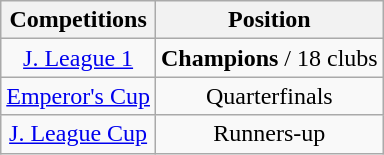<table class="wikitable" style="text-align:center;">
<tr>
<th>Competitions</th>
<th>Position</th>
</tr>
<tr>
<td><a href='#'>J. League 1</a></td>
<td><strong>Champions</strong> / 18 clubs</td>
</tr>
<tr>
<td><a href='#'>Emperor's Cup</a></td>
<td>Quarterfinals</td>
</tr>
<tr>
<td><a href='#'>J. League Cup</a></td>
<td>Runners-up</td>
</tr>
</table>
